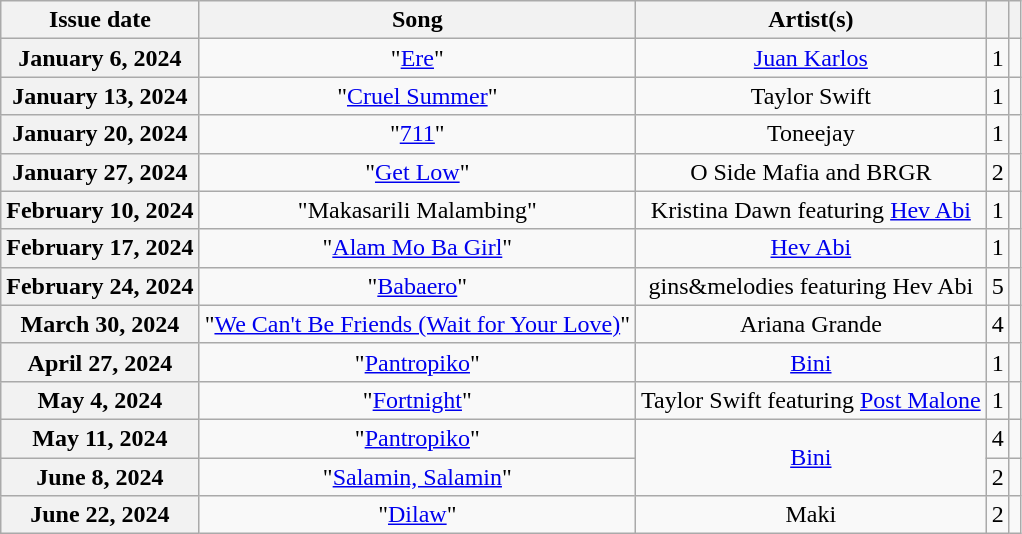<table class="wikitable plainrowheaders sortable" style="text-align: center;">
<tr>
<th style="text-align: center;">Issue date</th>
<th style="text-align: center;">Song</th>
<th>Artist(s)</th>
<th></th>
<th class="unsortable"></th>
</tr>
<tr>
<th scope="row">January 6, 2024</th>
<td>"<a href='#'>Ere</a>"</td>
<td><a href='#'>Juan Karlos</a></td>
<td>1</td>
<td></td>
</tr>
<tr>
<th scope="row">January 13, 2024</th>
<td>"<a href='#'>Cruel Summer</a>"</td>
<td>Taylor Swift</td>
<td>1</td>
<td></td>
</tr>
<tr>
<th scope="row">January 20, 2024</th>
<td>"<a href='#'>711</a>"</td>
<td>Toneejay</td>
<td>1</td>
<td></td>
</tr>
<tr>
<th scope="row">January 27, 2024</th>
<td>"<a href='#'>Get Low</a>"</td>
<td>O Side Mafia and BRGR</td>
<td>2</td>
<td></td>
</tr>
<tr>
<th scope="row">February 10, 2024</th>
<td>"Makasarili Malambing"</td>
<td>Kristina Dawn featuring <a href='#'>Hev Abi</a></td>
<td>1</td>
<td></td>
</tr>
<tr>
<th scope="row">February 17, 2024</th>
<td>"<a href='#'>Alam Mo Ba Girl</a>"</td>
<td><a href='#'>Hev Abi</a></td>
<td>1</td>
<td></td>
</tr>
<tr>
<th scope="row">February 24, 2024</th>
<td>"<a href='#'>Babaero</a>"</td>
<td>gins&melodies featuring Hev Abi</td>
<td>5</td>
<td></td>
</tr>
<tr>
<th scope="row">March 30, 2024</th>
<td>"<a href='#'>We Can't Be Friends (Wait for Your Love)</a>"</td>
<td>Ariana Grande</td>
<td>4</td>
<td></td>
</tr>
<tr>
<th scope="row">April 27, 2024</th>
<td>"<a href='#'>Pantropiko</a>"</td>
<td><a href='#'>Bini</a></td>
<td>1</td>
<td></td>
</tr>
<tr>
<th scope="row">May 4, 2024</th>
<td>"<a href='#'>Fortnight</a>"</td>
<td>Taylor Swift featuring <a href='#'>Post Malone</a></td>
<td>1</td>
<td></td>
</tr>
<tr>
<th scope="row">May 11, 2024</th>
<td>"<a href='#'>Pantropiko</a>"</td>
<td rowspan="2"><a href='#'>Bini</a></td>
<td>4</td>
<td></td>
</tr>
<tr>
<th scope="row">June 8, 2024</th>
<td>"<a href='#'>Salamin, Salamin</a>"</td>
<td>2</td>
<td></td>
</tr>
<tr>
<th scope="row">June 22, 2024</th>
<td>"<a href='#'>Dilaw</a>"</td>
<td>Maki</td>
<td>2</td>
<td></td>
</tr>
</table>
